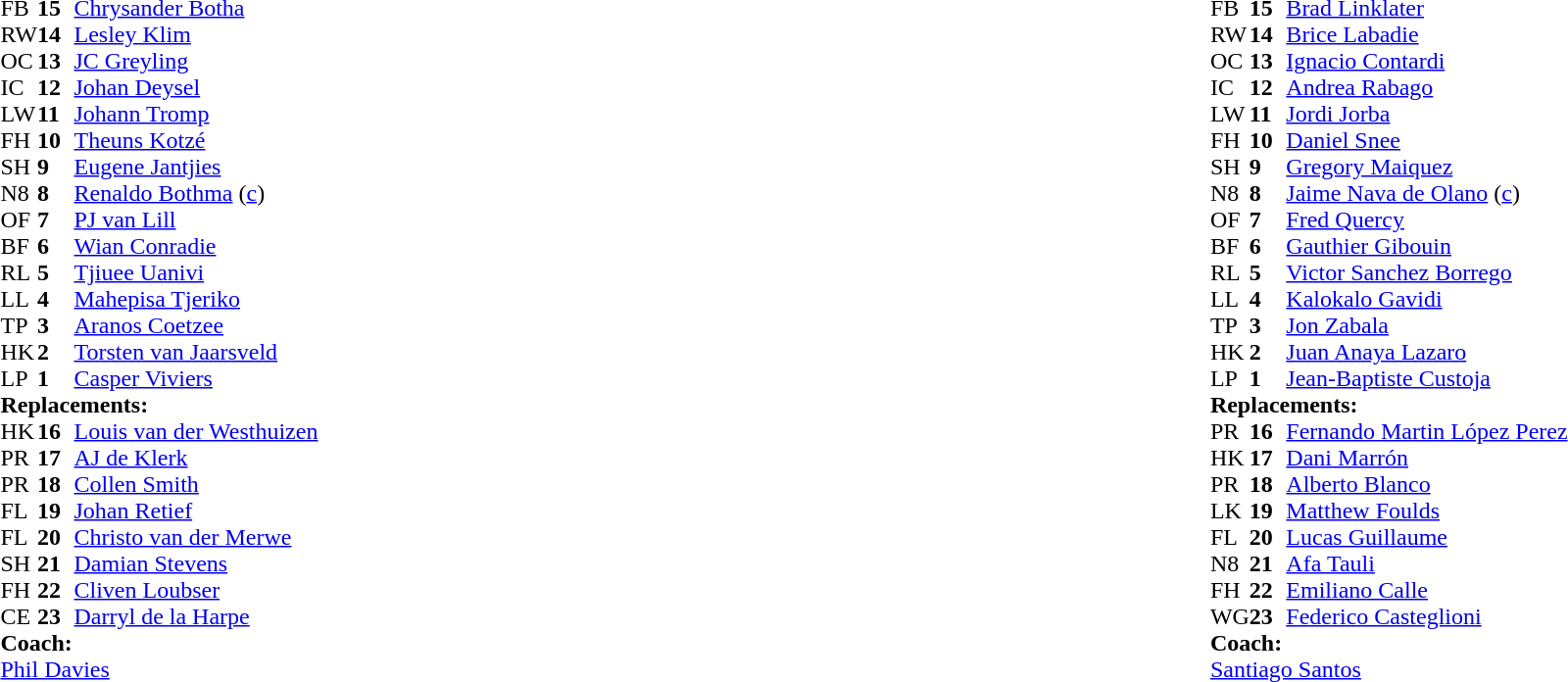<table style="width:100%;">
<tr>
<td style="vertical-align:top; width:50%"><br><table cellspacing="0" cellpadding="0">
<tr>
<th width="25"></th>
<th width="25"></th>
</tr>
<tr>
<td>FB</td>
<td><strong>15</strong></td>
<td><a href='#'>Chrysander Botha</a></td>
</tr>
<tr>
<td>RW</td>
<td><strong>14</strong></td>
<td><a href='#'>Lesley Klim</a></td>
</tr>
<tr>
<td>OC</td>
<td><strong>13</strong></td>
<td><a href='#'>JC Greyling</a></td>
</tr>
<tr>
<td>IC</td>
<td><strong>12</strong></td>
<td><a href='#'>Johan Deysel</a></td>
<td></td>
<td></td>
</tr>
<tr>
<td>LW</td>
<td><strong>11</strong></td>
<td><a href='#'>Johann Tromp</a></td>
</tr>
<tr>
<td>FH</td>
<td><strong>10</strong></td>
<td><a href='#'>Theuns Kotzé</a></td>
</tr>
<tr>
<td>SH</td>
<td><strong>9</strong></td>
<td><a href='#'>Eugene Jantjies</a></td>
<td></td>
<td></td>
</tr>
<tr>
<td>N8</td>
<td><strong>8</strong></td>
<td><a href='#'>Renaldo Bothma</a> (<a href='#'>c</a>)</td>
</tr>
<tr>
<td>OF</td>
<td><strong>7</strong></td>
<td><a href='#'>PJ van Lill</a></td>
</tr>
<tr>
<td>BF</td>
<td><strong>6</strong></td>
<td><a href='#'>Wian Conradie</a></td>
<td></td>
<td></td>
</tr>
<tr>
<td>RL</td>
<td><strong>5</strong></td>
<td><a href='#'>Tjiuee Uanivi</a></td>
</tr>
<tr>
<td>LL</td>
<td><strong>4</strong></td>
<td><a href='#'>Mahepisa Tjeriko</a></td>
<td></td>
<td></td>
</tr>
<tr>
<td>TP</td>
<td><strong>3</strong></td>
<td><a href='#'>Aranos Coetzee</a></td>
<td></td>
<td></td>
</tr>
<tr>
<td>HK</td>
<td><strong>2</strong></td>
<td><a href='#'>Torsten van Jaarsveld</a></td>
<td></td>
<td></td>
</tr>
<tr>
<td>LP</td>
<td><strong>1</strong></td>
<td><a href='#'>Casper Viviers</a></td>
<td></td>
<td></td>
</tr>
<tr>
<td colspan=3><strong>Replacements:</strong></td>
</tr>
<tr>
<td>HK</td>
<td><strong>16</strong></td>
<td><a href='#'>Louis van der Westhuizen</a></td>
<td></td>
<td></td>
</tr>
<tr>
<td>PR</td>
<td><strong>17</strong></td>
<td><a href='#'>AJ de Klerk</a></td>
<td></td>
<td></td>
</tr>
<tr>
<td>PR</td>
<td><strong>18</strong></td>
<td><a href='#'>Collen Smith</a></td>
<td></td>
<td></td>
</tr>
<tr>
<td>FL</td>
<td><strong>19</strong></td>
<td><a href='#'>Johan Retief</a></td>
<td></td>
<td></td>
</tr>
<tr>
<td>FL</td>
<td><strong>20</strong></td>
<td><a href='#'>Christo van der Merwe</a></td>
<td></td>
<td></td>
</tr>
<tr>
<td>SH</td>
<td><strong>21</strong></td>
<td><a href='#'>Damian Stevens</a></td>
<td></td>
<td></td>
</tr>
<tr>
<td>FH</td>
<td><strong>22</strong></td>
<td><a href='#'>Cliven Loubser</a></td>
</tr>
<tr>
<td>CE</td>
<td><strong>23</strong></td>
<td><a href='#'>Darryl de la Harpe</a></td>
<td></td>
<td></td>
</tr>
<tr>
<td colspan=3><strong>Coach:</strong></td>
</tr>
<tr>
<td colspan="4"> <a href='#'>Phil Davies</a></td>
</tr>
</table>
</td>
<td style="vertical-align:top; width:50%"><br><table cellspacing="0" cellpadding="0" style="margin:auto">
<tr>
<th width="25"></th>
<th width="25"></th>
</tr>
<tr>
<td>FB</td>
<td><strong>15</strong></td>
<td><a href='#'>Brad Linklater</a></td>
</tr>
<tr>
<td>RW</td>
<td><strong>14</strong></td>
<td><a href='#'>Brice Labadie</a></td>
<td></td>
<td></td>
</tr>
<tr>
<td>OC</td>
<td><strong>13</strong></td>
<td><a href='#'>Ignacio Contardi</a></td>
</tr>
<tr>
<td>IC</td>
<td><strong>12</strong></td>
<td><a href='#'>Andrea Rabago</a></td>
</tr>
<tr>
<td>LW</td>
<td><strong>11</strong></td>
<td><a href='#'>Jordi Jorba</a></td>
</tr>
<tr>
<td>FH</td>
<td><strong>10</strong></td>
<td><a href='#'>Daniel Snee</a></td>
</tr>
<tr>
<td>SH</td>
<td><strong>9</strong></td>
<td><a href='#'>Gregory Maiquez</a></td>
</tr>
<tr>
<td>N8</td>
<td><strong>8</strong></td>
<td><a href='#'>Jaime Nava de Olano</a> (<a href='#'>c</a>)</td>
<td></td>
<td></td>
</tr>
<tr>
<td>OF</td>
<td><strong>7</strong></td>
<td><a href='#'>Fred Quercy</a></td>
<td></td>
<td></td>
</tr>
<tr>
<td>BF</td>
<td><strong>6</strong></td>
<td><a href='#'>Gauthier Gibouin</a></td>
</tr>
<tr>
<td>RL</td>
<td><strong>5</strong></td>
<td><a href='#'>Victor Sanchez Borrego</a></td>
</tr>
<tr>
<td>LL</td>
<td><strong>4</strong></td>
<td><a href='#'>Kalokalo Gavidi</a></td>
<td></td>
<td></td>
</tr>
<tr>
<td>TP</td>
<td><strong>3</strong></td>
<td><a href='#'>Jon Zabala</a></td>
<td></td>
<td></td>
</tr>
<tr>
<td>HK</td>
<td><strong>2</strong></td>
<td><a href='#'>Juan Anaya Lazaro</a></td>
<td></td>
<td></td>
</tr>
<tr>
<td>LP</td>
<td><strong>1</strong></td>
<td><a href='#'>Jean-Baptiste Custoja</a></td>
<td></td>
<td></td>
</tr>
<tr>
<td colspan=3><strong>Replacements:</strong></td>
</tr>
<tr>
<td>PR</td>
<td><strong>16</strong></td>
<td><a href='#'>Fernando Martin López Perez</a></td>
<td></td>
<td></td>
</tr>
<tr>
<td>HK</td>
<td><strong>17</strong></td>
<td><a href='#'>Dani Marrón</a></td>
<td></td>
<td></td>
</tr>
<tr>
<td>PR</td>
<td><strong>18</strong></td>
<td><a href='#'>Alberto Blanco</a></td>
<td></td>
<td></td>
</tr>
<tr>
<td>LK</td>
<td><strong>19</strong></td>
<td><a href='#'>Matthew Foulds</a></td>
<td></td>
<td></td>
</tr>
<tr>
<td>FL</td>
<td><strong>20</strong></td>
<td><a href='#'>Lucas Guillaume</a></td>
<td></td>
<td></td>
</tr>
<tr>
<td>N8</td>
<td><strong>21</strong></td>
<td><a href='#'>Afa Tauli</a></td>
<td></td>
<td></td>
</tr>
<tr>
<td>FH</td>
<td><strong>22</strong></td>
<td><a href='#'>Emiliano Calle</a></td>
</tr>
<tr>
<td>WG</td>
<td><strong>23</strong></td>
<td><a href='#'>Federico Casteglioni</a></td>
<td></td>
<td></td>
</tr>
<tr>
<td colspan=3><strong>Coach:</strong></td>
</tr>
<tr>
<td colspan="4"> <a href='#'>Santiago Santos</a></td>
</tr>
</table>
</td>
</tr>
</table>
